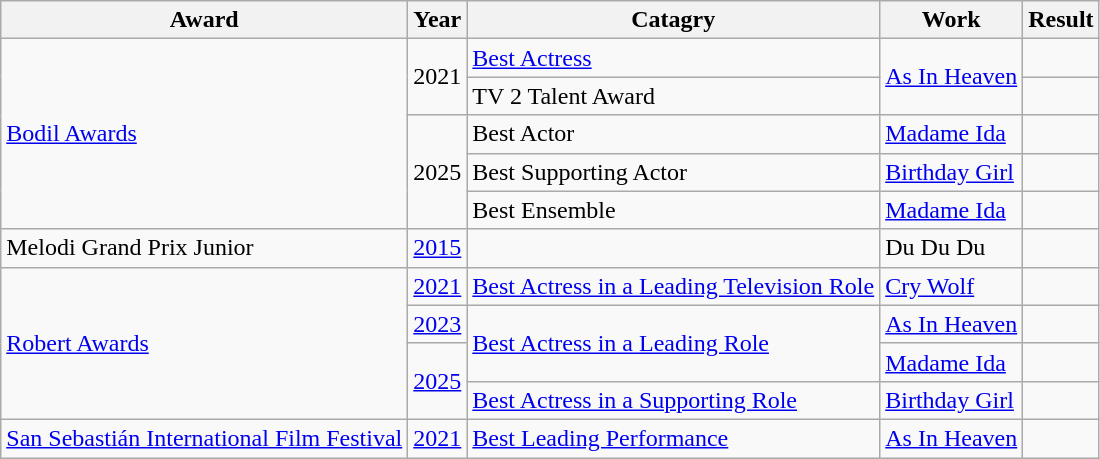<table class="wikitable">
<tr>
<th>Award</th>
<th>Year</th>
<th>Catagry</th>
<th>Work</th>
<th>Result</th>
</tr>
<tr>
<td rowspan="5"><a href='#'>Bodil Awards</a></td>
<td rowspan="2">2021</td>
<td><a href='#'>Best Actress</a></td>
<td rowspan="2"><a href='#'>As In Heaven</a></td>
<td></td>
</tr>
<tr>
<td>TV 2 Talent Award</td>
<td></td>
</tr>
<tr>
<td rowspan="3">2025</td>
<td>Best Actor</td>
<td><a href='#'>Madame Ida</a></td>
<td></td>
</tr>
<tr>
<td>Best Supporting Actor</td>
<td><a href='#'>Birthday Girl</a></td>
<td></td>
</tr>
<tr>
<td>Best Ensemble</td>
<td><a href='#'>Madame Ida</a></td>
<td></td>
</tr>
<tr>
<td>Melodi Grand Prix Junior</td>
<td><a href='#'>2015</a></td>
<td></td>
<td>Du Du Du</td>
<td></td>
</tr>
<tr>
<td rowspan="4"><a href='#'>Robert Awards</a></td>
<td><a href='#'>2021</a></td>
<td><a href='#'>Best Actress in a Leading Television Role</a></td>
<td><a href='#'>Cry Wolf</a></td>
<td></td>
</tr>
<tr>
<td><a href='#'>2023</a></td>
<td rowspan="2"><a href='#'>Best Actress in a Leading Role</a></td>
<td><a href='#'>As In Heaven</a></td>
<td></td>
</tr>
<tr>
<td rowspan="2"><a href='#'>2025</a></td>
<td><a href='#'>Madame Ida</a></td>
<td></td>
</tr>
<tr>
<td><a href='#'>Best Actress in a Supporting Role</a></td>
<td><a href='#'>Birthday Girl</a></td>
<td></td>
</tr>
<tr>
<td><a href='#'>San Sebastián International Film Festival</a></td>
<td><a href='#'>2021</a></td>
<td><a href='#'>Best Leading Performance</a></td>
<td><a href='#'>As In Heaven</a></td>
<td></td>
</tr>
</table>
